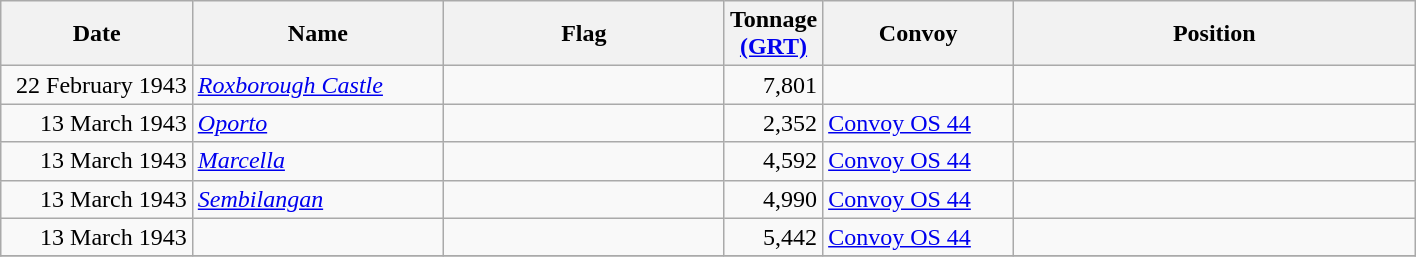<table class="wikitable sortable" style="margin: 1em auto 1em auto;"|->
<tr>
<th width="120px">Date</th>
<th width="160px">Name</th>
<th width="180px">Flag</th>
<th width="25px">Tonnage <a href='#'>(GRT)</a></th>
<th width="120px">Convoy</th>
<th width="260px">Position</th>
</tr>
<tr>
<td align="right">22 February 1943</td>
<td align="left"><a href='#'><em>Roxborough Castle</em></a></td>
<td align="left"></td>
<td align="right">7,801</td>
<td align="left"></td>
<td align="left"></td>
</tr>
<tr>
<td align="right">13 March 1943</td>
<td align="left"><a href='#'><em>Oporto</em></a></td>
<td align="left"></td>
<td align="right">2,352</td>
<td align="left"><a href='#'>Convoy OS 44</a></td>
<td align="left"></td>
</tr>
<tr>
<td align="right">13 March 1943</td>
<td align="left"><a href='#'><em>Marcella</em></a></td>
<td align="left"></td>
<td align="right">4,592</td>
<td align="left"><a href='#'>Convoy OS 44</a></td>
<td align="left"></td>
</tr>
<tr>
<td align="right">13 March 1943</td>
<td align="left"><a href='#'><em>Sembilangan</em></a></td>
<td align="left"></td>
<td align="right">4,990</td>
<td align="left"><a href='#'>Convoy OS 44</a></td>
<td align="left"></td>
</tr>
<tr>
<td align="right">13 March 1943</td>
<td align="left"></td>
<td align="left"></td>
<td align="right">5,442</td>
<td align="left"><a href='#'>Convoy OS 44</a></td>
<td align="left"></td>
</tr>
<tr>
</tr>
</table>
